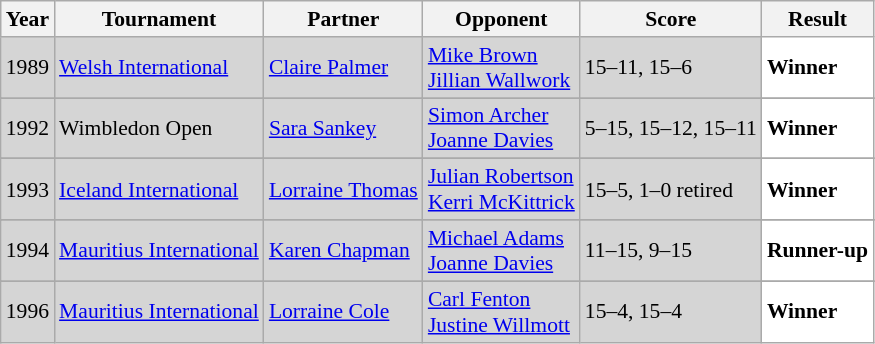<table class="sortable wikitable" style="font-size: 90%;">
<tr>
<th>Year</th>
<th>Tournament</th>
<th>Partner</th>
<th>Opponent</th>
<th>Score</th>
<th>Result</th>
</tr>
<tr style="background:#D5D5D5">
<td align="center">1989</td>
<td align="left"><a href='#'>Welsh International</a></td>
<td align="left"> <a href='#'>Claire Palmer</a></td>
<td align="left"> <a href='#'>Mike Brown</a> <br>  <a href='#'>Jillian Wallwork</a></td>
<td align="left">15–11, 15–6</td>
<td style="text-align:left; background:white"> <strong>Winner</strong></td>
</tr>
<tr>
</tr>
<tr style="background:#D5D5D5">
<td align="center">1992</td>
<td align="left">Wimbledon Open</td>
<td align="left"> <a href='#'>Sara Sankey</a></td>
<td align="left"> <a href='#'>Simon Archer</a> <br>  <a href='#'>Joanne Davies</a></td>
<td align="left">5–15, 15–12, 15–11</td>
<td style="text-align:left; background:white"> <strong>Winner</strong></td>
</tr>
<tr>
</tr>
<tr style="background:#D5D5D5">
<td align="center">1993</td>
<td align="left"><a href='#'>Iceland International</a></td>
<td align="left"> <a href='#'>Lorraine Thomas</a></td>
<td align="left"> <a href='#'>Julian Robertson</a> <br>  <a href='#'>Kerri McKittrick</a></td>
<td align="left">15–5, 1–0 retired</td>
<td style="text-align:left; background:white"> <strong>Winner</strong></td>
</tr>
<tr>
</tr>
<tr style="background:#D5D5D5">
<td align="center">1994</td>
<td align="left"><a href='#'>Mauritius International</a></td>
<td align="left"> <a href='#'>Karen Chapman</a></td>
<td align="left"> <a href='#'>Michael Adams</a> <br>  <a href='#'>Joanne Davies</a></td>
<td align="left">11–15, 9–15</td>
<td style="text-align:left; background:white"> <strong>Runner-up</strong></td>
</tr>
<tr>
</tr>
<tr style="background:#D5D5D5">
<td align="center">1996</td>
<td align="left"><a href='#'>Mauritius International</a></td>
<td align="left"> <a href='#'>Lorraine Cole</a></td>
<td align="left"> <a href='#'>Carl Fenton</a> <br>  <a href='#'>Justine Willmott</a></td>
<td align="left">15–4, 15–4</td>
<td style="text-align:left; background:white"> <strong>Winner</strong></td>
</tr>
</table>
